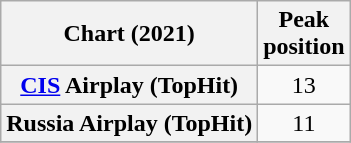<table class="wikitable sortable plainrowheaders" style="text-align:center">
<tr>
<th scope="col">Chart (2021)</th>
<th scope="col">Peak<br>position</th>
</tr>
<tr>
<th scope="row"><a href='#'>CIS</a> Airplay (TopHit)</th>
<td>13</td>
</tr>
<tr>
<th scope="row">Russia Airplay (TopHit)</th>
<td>11</td>
</tr>
<tr>
</tr>
</table>
